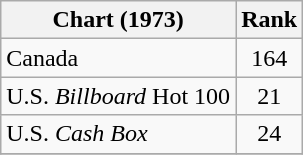<table class="wikitable sortable">
<tr>
<th>Chart (1973)</th>
<th style="text-align:center;">Rank</th>
</tr>
<tr>
<td>Canada </td>
<td style="text-align:center;">164</td>
</tr>
<tr>
<td>U.S. <em>Billboard</em> Hot 100</td>
<td style="text-align:center;">21</td>
</tr>
<tr>
<td>U.S. <em>Cash Box</em> </td>
<td style="text-align:center;">24</td>
</tr>
<tr>
</tr>
</table>
